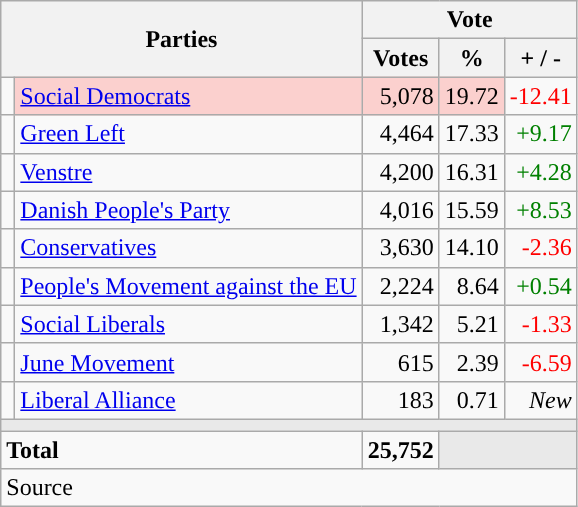<table class="wikitable" style="text-align:right;">
<tr>
<th style="text-align:centre;" rowspan="2" colspan="2" width="225">Parties</th>
<th colspan="3">Vote</th>
</tr>
<tr>
<th width="15">Votes</th>
<th width="15">%</th>
<th width="15">+ / -</th>
</tr>
<tr>
<td width="2" style="color:inherit;background:"></td>
<td bgcolor=#fbd0ce   align="left"><a href='#'>Social Democrats</a></td>
<td bgcolor=#fbd0ce>5,078</td>
<td bgcolor=#fbd0ce>19.72</td>
<td style=color:red;>-12.41</td>
</tr>
<tr>
<td width="2" style="color:inherit;background:"></td>
<td align="left"><a href='#'>Green Left</a></td>
<td>4,464</td>
<td>17.33</td>
<td style=color:green;>+9.17</td>
</tr>
<tr>
<td width="2" style="color:inherit;background:"></td>
<td align="left"><a href='#'>Venstre</a></td>
<td>4,200</td>
<td>16.31</td>
<td style=color:green;>+4.28</td>
</tr>
<tr>
<td width="2" style="color:inherit;background:"></td>
<td align="left"><a href='#'>Danish People's Party</a></td>
<td>4,016</td>
<td>15.59</td>
<td style=color:green;>+8.53</td>
</tr>
<tr>
<td width="2" style="color:inherit;background:"></td>
<td align="left"><a href='#'>Conservatives</a></td>
<td>3,630</td>
<td>14.10</td>
<td style=color:red;>-2.36</td>
</tr>
<tr>
<td width="2" style="color:inherit;background:"></td>
<td align="left"><a href='#'>People's Movement against the EU</a></td>
<td>2,224</td>
<td>8.64</td>
<td style=color:green;>+0.54</td>
</tr>
<tr>
<td width="2" style="color:inherit;background:"></td>
<td align="left"><a href='#'>Social Liberals</a></td>
<td>1,342</td>
<td>5.21</td>
<td style=color:red;>-1.33</td>
</tr>
<tr>
<td width="2" style="color:inherit;background:"></td>
<td align="left"><a href='#'>June Movement</a></td>
<td>615</td>
<td>2.39</td>
<td style=color:red;>-6.59</td>
</tr>
<tr>
<td width="2" style="color:inherit;background:"></td>
<td align="left"><a href='#'>Liberal Alliance</a></td>
<td>183</td>
<td>0.71</td>
<td><em>New</em></td>
</tr>
<tr>
<td colspan="7" bgcolor="#E9E9E9"></td>
</tr>
<tr>
<td align="left" colspan="2"><strong>Total</strong></td>
<td><strong>25,752</strong></td>
<td bgcolor="#E9E9E9" colspan="2"></td>
</tr>
<tr>
<td align="left" colspan="6">Source</td>
</tr>
</table>
